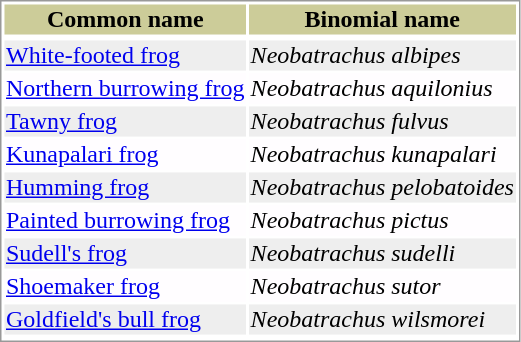<table style="text-align:left; border:1px solid #999999; ">
<tr style="background:#CCCC99; text-align: center; ">
<th>Common name</th>
<th>Binomial name</th>
</tr>
<tr>
</tr>
<tr style="background:#EEEEEE;">
<td><a href='#'>White-footed frog</a></td>
<td><em>Neobatrachus albipes</em> </td>
</tr>
<tr style="background:#FFFDFF;">
<td><a href='#'>Northern burrowing frog</a></td>
<td><em>Neobatrachus aquilonius</em> </td>
</tr>
<tr style="background:#EEEEEE;">
<td><a href='#'>Tawny frog</a></td>
<td><em>Neobatrachus fulvus</em> </td>
</tr>
<tr style="background:#FFFDFF;">
<td><a href='#'>Kunapalari frog</a></td>
<td><em>Neobatrachus kunapalari</em> </td>
</tr>
<tr style="background:#EEEEEE;">
<td><a href='#'>Humming frog</a></td>
<td><em>Neobatrachus pelobatoides</em> </td>
</tr>
<tr style="background:#FFFDFF;">
<td><a href='#'>Painted burrowing frog</a></td>
<td><em>Neobatrachus pictus</em> </td>
</tr>
<tr style="background:#EEEEEE;">
<td><a href='#'>Sudell's frog</a></td>
<td><em>Neobatrachus sudelli</em> </td>
</tr>
<tr style="background:#FFFDFF;">
<td><a href='#'>Shoemaker frog</a></td>
<td><em>Neobatrachus sutor</em> </td>
</tr>
<tr style="background:#EEEEEE;">
<td><a href='#'>Goldfield's bull frog</a></td>
<td><em>Neobatrachus wilsmorei</em> </td>
</tr>
<tr>
</tr>
</table>
